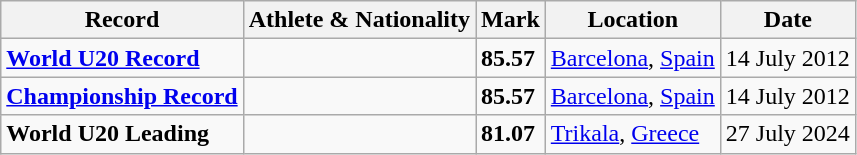<table class="wikitable">
<tr>
<th scope="col">Record</th>
<th scope="col">Athlete & Nationality</th>
<th scope="col">Mark</th>
<th scope="col">Location</th>
<th scope="col">Date</th>
</tr>
<tr>
<td><strong><a href='#'>World U20 Record</a></strong></td>
<td></td>
<td><strong>85.57</strong></td>
<td><a href='#'>Barcelona</a>, <a href='#'>Spain</a></td>
<td>14 July 2012</td>
</tr>
<tr>
<td><strong><a href='#'>Championship Record</a></strong></td>
<td></td>
<td><strong>85.57</strong></td>
<td><a href='#'>Barcelona</a>, <a href='#'>Spain</a></td>
<td>14 July 2012</td>
</tr>
<tr>
<td><strong>World U20 Leading</strong></td>
<td></td>
<td><strong>81.07</strong></td>
<td><a href='#'>Trikala</a>, <a href='#'>Greece</a></td>
<td>27 July 2024</td>
</tr>
</table>
